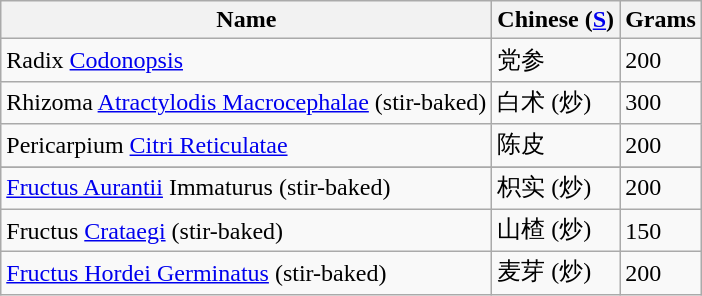<table class="wikitable sortable">
<tr>
<th>Name</th>
<th>Chinese (<a href='#'>S</a>)</th>
<th>Grams</th>
</tr>
<tr>
<td>Radix <a href='#'>Codonopsis</a></td>
<td>党参</td>
<td>200</td>
</tr>
<tr>
<td>Rhizoma <a href='#'>Atractylodis Macrocephalae</a> (stir-baked)</td>
<td>白术 (炒)</td>
<td>300</td>
</tr>
<tr>
<td>Pericarpium <a href='#'>Citri Reticulatae</a></td>
<td>陈皮</td>
<td>200</td>
</tr>
<tr>
</tr>
<tr>
<td><a href='#'>Fructus Aurantii</a> Immaturus (stir-baked)</td>
<td>枳实 (炒)</td>
<td>200</td>
</tr>
<tr>
<td>Fructus <a href='#'>Crataegi</a> (stir-baked)</td>
<td>山楂 (炒)</td>
<td>150</td>
</tr>
<tr>
<td><a href='#'>Fructus Hordei Germinatus</a> (stir-baked)</td>
<td>麦芽 (炒)</td>
<td>200</td>
</tr>
</table>
